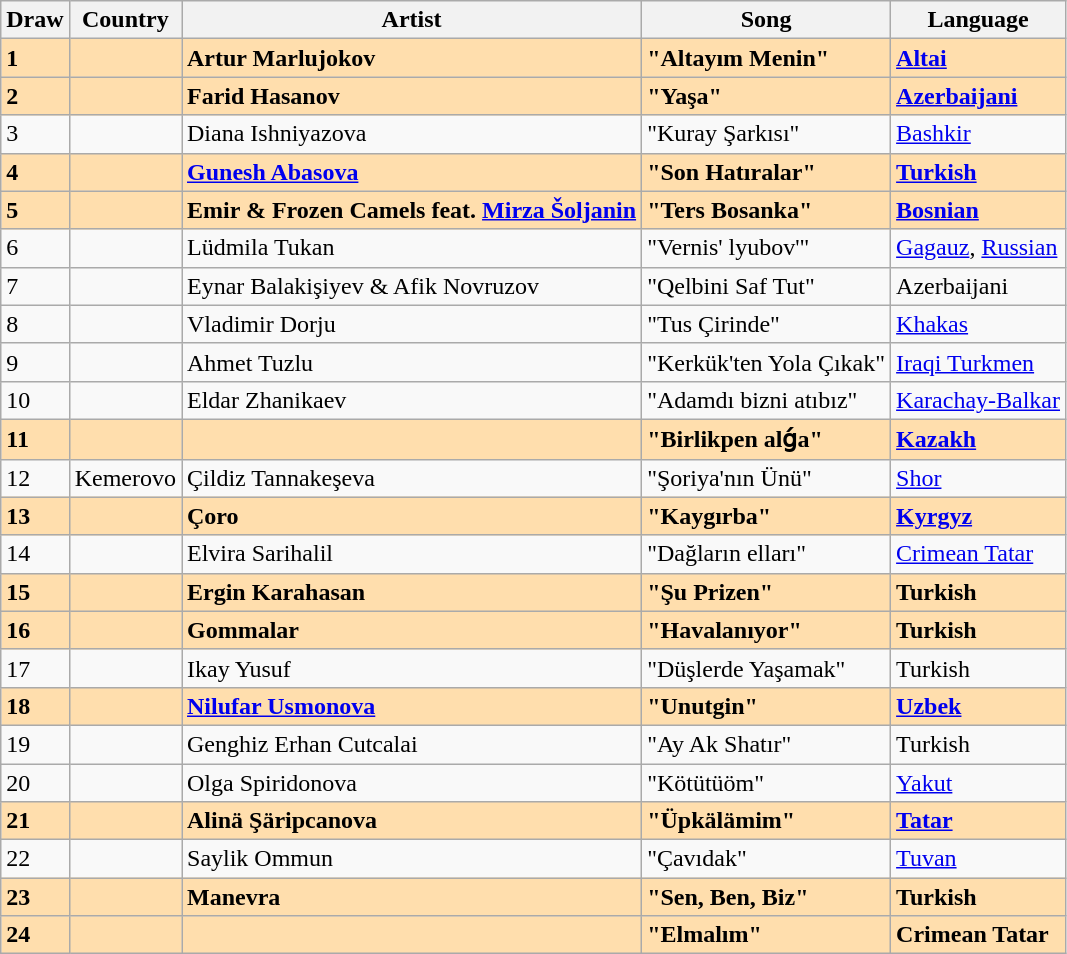<table class="sortable wikitable">
<tr>
<th>Draw</th>
<th>Country</th>
<th>Artist</th>
<th>Song</th>
<th>Language</th>
</tr>
<tr style="font-weight:bold;background:navajowhite;">
<td>1</td>
<td></td>
<td>Artur Marlujokov</td>
<td>"Altayım Menin" </td>
<td><a href='#'>Altai</a></td>
</tr>
<tr style="font-weight:bold;background:navajowhite;">
<td>2</td>
<td></td>
<td>Farid Hasanov</td>
<td>"Yaşa"</td>
<td><a href='#'>Azerbaijani</a></td>
</tr>
<tr>
<td>3</td>
<td></td>
<td>Diana Ishniyazova</td>
<td>"Kuray Şarkısı"</td>
<td><a href='#'>Bashkir</a></td>
</tr>
<tr style="font-weight:bold;background:navajowhite;">
<td>4</td>
<td></td>
<td><a href='#'>Gunesh Abasova</a></td>
<td>"Son Hatıralar"</td>
<td><a href='#'>Turkish</a></td>
</tr>
<tr style="font-weight:bold;background:navajowhite;">
<td>5</td>
<td></td>
<td>Emir & Frozen Camels feat. <a href='#'>Mirza Šoljanin</a></td>
<td>"Ters Bosanka"</td>
<td><a href='#'>Bosnian</a></td>
</tr>
<tr>
<td>6</td>
<td></td>
<td>Lüdmila Tukan</td>
<td>"Vernis' lyubov'" </td>
<td><a href='#'>Gagauz</a>, <a href='#'>Russian</a></td>
</tr>
<tr>
<td>7</td>
<td></td>
<td>Eynar Balakişiyev & Afik Novruzov</td>
<td>"Qelbini Saf Tut"</td>
<td>Azerbaijani</td>
</tr>
<tr>
<td>8</td>
<td></td>
<td>Vladimir Dorju</td>
<td>"Tus Çirinde"</td>
<td><a href='#'>Khakas</a></td>
</tr>
<tr>
<td>9</td>
<td></td>
<td>Ahmet Tuzlu</td>
<td>"Kerkük'ten Yola Çıkak"</td>
<td><a href='#'>Iraqi Turkmen</a></td>
</tr>
<tr>
<td>10</td>
<td></td>
<td>Eldar Zhanikaev</td>
<td>"Adamdı bizni atıbız" </td>
<td><a href='#'>Karachay-Balkar</a></td>
</tr>
<tr style="font-weight:bold;background:navajowhite;">
<td>11</td>
<td></td>
<td></td>
<td>"Birlikpen alǵa" </td>
<td><a href='#'>Kazakh</a></td>
</tr>
<tr>
<td>12</td>
<td> Kemerovo</td>
<td>Çildiz Tannakeşeva</td>
<td>"Şoriya'nın Ünü"</td>
<td><a href='#'>Shor</a></td>
</tr>
<tr style="font-weight:bold;background:navajowhite;">
<td>13</td>
<td></td>
<td>Çoro</td>
<td>"Kaygırba" </td>
<td><a href='#'>Kyrgyz</a></td>
</tr>
<tr>
<td>14</td>
<td></td>
<td>Elvira Sarihalil</td>
<td>"Dağların elları" </td>
<td><a href='#'>Crimean Tatar</a></td>
</tr>
<tr style="font-weight:bold;background:navajowhite;">
<td>15</td>
<td></td>
<td>Ergin Karahasan</td>
<td>"Şu Prizen"</td>
<td>Turkish</td>
</tr>
<tr style="font-weight:bold;background:navajowhite;">
<td>16</td>
<td></td>
<td>Gommalar</td>
<td>"Havalanıyor"</td>
<td>Turkish</td>
</tr>
<tr>
<td>17</td>
<td></td>
<td>Ikay Yusuf</td>
<td>"Düşlerde Yaşamak"</td>
<td>Turkish</td>
</tr>
<tr style="font-weight:bold;background:navajowhite;">
<td>18</td>
<td></td>
<td><a href='#'>Nilufar Usmonova</a></td>
<td>"Unutgin"</td>
<td><a href='#'>Uzbek</a></td>
</tr>
<tr>
<td>19</td>
<td></td>
<td>Genghiz Erhan Cutcalai</td>
<td>"Ay Ak Shatır"</td>
<td>Turkish</td>
</tr>
<tr>
<td>20</td>
<td></td>
<td>Olga Spiridonova</td>
<td>"Kötütüöm" </td>
<td><a href='#'>Yakut</a></td>
</tr>
<tr style="font-weight:bold;background:navajowhite;">
<td>21</td>
<td></td>
<td>Alinä Şäripcanova</td>
<td>"Üpkälämim" </td>
<td><a href='#'>Tatar</a></td>
</tr>
<tr>
<td>22</td>
<td></td>
<td>Saylik Ommun</td>
<td>"Çavıdak" </td>
<td><a href='#'>Tuvan</a></td>
</tr>
<tr style="font-weight:bold;background:navajowhite;">
<td>23</td>
<td></td>
<td>Manevra</td>
<td>"Sen, Ben, Biz"</td>
<td>Turkish</td>
</tr>
<tr style="font-weight:bold;background:navajowhite;">
<td>24</td>
<td></td>
<td></td>
<td>"Elmalım" </td>
<td>Crimean Tatar</td>
</tr>
</table>
